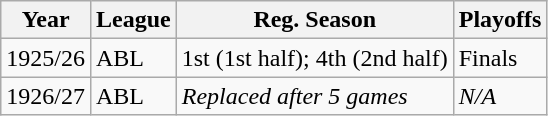<table class="wikitable">
<tr>
<th>Year</th>
<th>League</th>
<th>Reg. Season</th>
<th>Playoffs</th>
</tr>
<tr>
<td>1925/26</td>
<td>ABL</td>
<td>1st (1st half); 4th (2nd half)</td>
<td>Finals</td>
</tr>
<tr>
<td>1926/27</td>
<td>ABL</td>
<td><em>Replaced after 5 games</em></td>
<td><em>N/A</em></td>
</tr>
</table>
